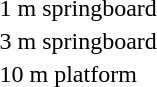<table>
<tr valign="top">
<td>1 m springboard</td>
<td></td>
<td></td>
<td></td>
</tr>
<tr valign="top">
<td>3 m springboard</td>
<td></td>
<td></td>
<td></td>
</tr>
<tr valign="top">
<td>10 m platform</td>
<td></td>
<td></td>
<td></td>
</tr>
</table>
